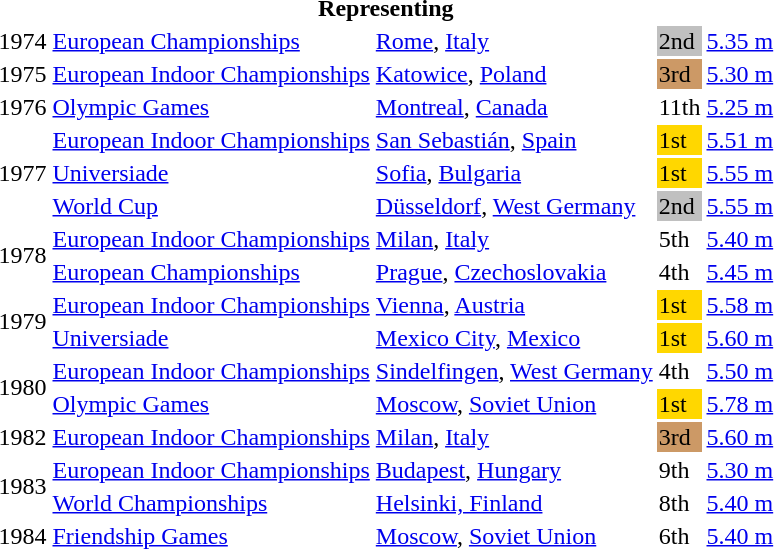<table>
<tr>
<th colspan="6">Representing </th>
</tr>
<tr>
<td>1974</td>
<td><a href='#'>European Championships</a></td>
<td><a href='#'>Rome</a>, <a href='#'>Italy</a></td>
<td bgcolor=silver>2nd</td>
<td><a href='#'>5.35 m</a></td>
</tr>
<tr>
<td>1975</td>
<td><a href='#'>European Indoor Championships</a></td>
<td><a href='#'>Katowice</a>, <a href='#'>Poland</a></td>
<td bgcolor=cc9966>3rd</td>
<td><a href='#'>5.30 m</a></td>
</tr>
<tr>
<td>1976</td>
<td><a href='#'>Olympic Games</a></td>
<td><a href='#'>Montreal</a>, <a href='#'>Canada</a></td>
<td>11th</td>
<td><a href='#'>5.25 m</a></td>
</tr>
<tr>
<td rowspan=3>1977</td>
<td><a href='#'>European Indoor Championships</a></td>
<td><a href='#'>San Sebastián</a>, <a href='#'>Spain</a></td>
<td bgcolor=gold>1st</td>
<td><a href='#'>5.51 m</a></td>
</tr>
<tr>
<td><a href='#'>Universiade</a></td>
<td><a href='#'>Sofia</a>, <a href='#'>Bulgaria</a></td>
<td bgcolor=gold>1st</td>
<td><a href='#'>5.55 m</a></td>
</tr>
<tr>
<td><a href='#'>World Cup</a></td>
<td><a href='#'>Düsseldorf</a>, <a href='#'>West Germany</a></td>
<td bgcolor=silver>2nd</td>
<td><a href='#'>5.55 m</a></td>
</tr>
<tr>
<td rowspan=2>1978</td>
<td><a href='#'>European Indoor Championships</a></td>
<td><a href='#'>Milan</a>, <a href='#'>Italy</a></td>
<td>5th</td>
<td><a href='#'>5.40 m</a></td>
</tr>
<tr>
<td><a href='#'>European Championships</a></td>
<td><a href='#'>Prague</a>, <a href='#'>Czechoslovakia</a></td>
<td>4th</td>
<td><a href='#'>5.45 m</a></td>
</tr>
<tr>
<td rowspan=2>1979</td>
<td><a href='#'>European Indoor Championships</a></td>
<td><a href='#'>Vienna</a>, <a href='#'>Austria</a></td>
<td bgcolor=gold>1st</td>
<td><a href='#'>5.58 m</a></td>
</tr>
<tr>
<td><a href='#'>Universiade</a></td>
<td><a href='#'>Mexico City</a>, <a href='#'>Mexico</a></td>
<td bgcolor=gold>1st</td>
<td><a href='#'>5.60 m</a></td>
</tr>
<tr>
<td rowspan=2>1980</td>
<td><a href='#'>European Indoor Championships</a></td>
<td><a href='#'>Sindelfingen</a>, <a href='#'>West Germany</a></td>
<td>4th</td>
<td><a href='#'>5.50 m</a></td>
</tr>
<tr>
<td><a href='#'>Olympic Games</a></td>
<td><a href='#'>Moscow</a>, <a href='#'>Soviet Union</a></td>
<td bgcolor=gold>1st</td>
<td><a href='#'>5.78 m</a></td>
</tr>
<tr>
<td>1982</td>
<td><a href='#'>European Indoor Championships</a></td>
<td><a href='#'>Milan</a>, <a href='#'>Italy</a></td>
<td bgcolor=cc9966>3rd</td>
<td><a href='#'>5.60 m</a></td>
</tr>
<tr>
<td rowspan=2>1983</td>
<td><a href='#'>European Indoor Championships</a></td>
<td><a href='#'>Budapest</a>, <a href='#'>Hungary</a></td>
<td>9th</td>
<td><a href='#'>5.30 m</a></td>
</tr>
<tr>
<td><a href='#'>World Championships</a></td>
<td><a href='#'>Helsinki, Finland</a></td>
<td>8th</td>
<td><a href='#'>5.40 m</a></td>
</tr>
<tr>
<td>1984</td>
<td><a href='#'>Friendship Games</a></td>
<td><a href='#'>Moscow</a>, <a href='#'>Soviet Union</a></td>
<td>6th</td>
<td><a href='#'>5.40 m</a></td>
</tr>
</table>
